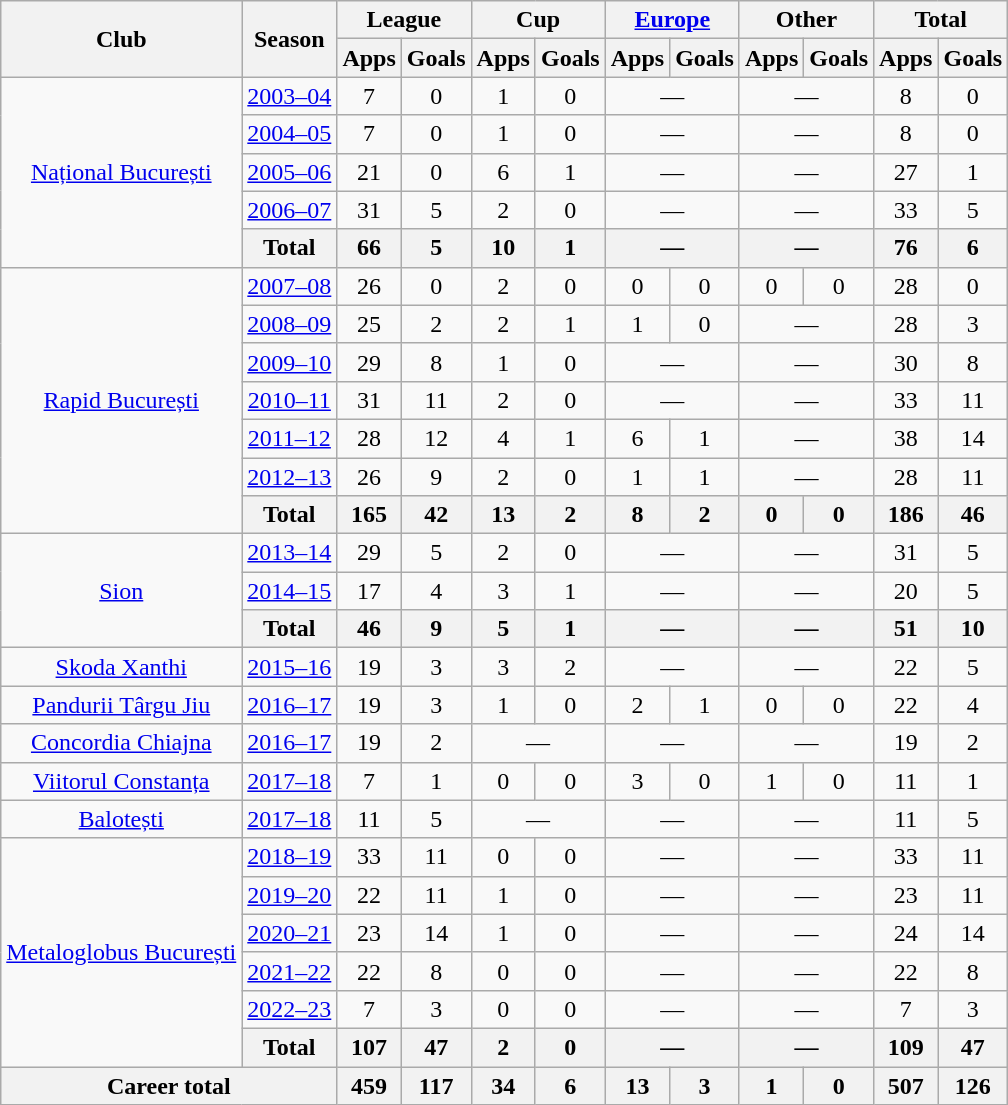<table class="wikitable" style="text-align: center;">
<tr>
<th rowspan="2">Club</th>
<th rowspan="2">Season</th>
<th colspan="2">League</th>
<th colspan="2">Cup</th>
<th colspan="2"><a href='#'>Europe</a></th>
<th colspan="2">Other</th>
<th colspan="2">Total</th>
</tr>
<tr>
<th>Apps</th>
<th>Goals</th>
<th>Apps</th>
<th>Goals</th>
<th>Apps</th>
<th>Goals</th>
<th>Apps</th>
<th>Goals</th>
<th>Apps</th>
<th>Goals</th>
</tr>
<tr>
<td rowspan="5"><a href='#'>Național București</a></td>
<td><a href='#'>2003–04</a></td>
<td>7</td>
<td>0</td>
<td>1</td>
<td>0</td>
<td colspan="2">—</td>
<td colspan="2">—</td>
<td>8</td>
<td>0</td>
</tr>
<tr>
<td><a href='#'>2004–05</a></td>
<td>7</td>
<td>0</td>
<td>1</td>
<td>0</td>
<td colspan="2">—</td>
<td colspan="2">—</td>
<td>8</td>
<td>0</td>
</tr>
<tr>
<td><a href='#'>2005–06</a></td>
<td>21</td>
<td>0</td>
<td>6</td>
<td>1</td>
<td colspan="2">—</td>
<td colspan="2">—</td>
<td>27</td>
<td>1</td>
</tr>
<tr>
<td><a href='#'>2006–07</a></td>
<td>31</td>
<td>5</td>
<td>2</td>
<td>0</td>
<td colspan="2">—</td>
<td colspan="2">—</td>
<td>33</td>
<td>5</td>
</tr>
<tr>
<th>Total</th>
<th>66</th>
<th>5</th>
<th>10</th>
<th>1</th>
<th colspan="2">—</th>
<th colspan="2">—</th>
<th>76</th>
<th>6</th>
</tr>
<tr>
<td rowspan="7"><a href='#'>Rapid București</a></td>
<td><a href='#'>2007–08</a></td>
<td>26</td>
<td>0</td>
<td>2</td>
<td>0</td>
<td>0</td>
<td>0</td>
<td>0</td>
<td>0</td>
<td>28</td>
<td>0</td>
</tr>
<tr>
<td><a href='#'>2008–09</a></td>
<td>25</td>
<td>2</td>
<td>2</td>
<td>1</td>
<td>1</td>
<td>0</td>
<td colspan="2">—</td>
<td>28</td>
<td>3</td>
</tr>
<tr>
<td><a href='#'>2009–10</a></td>
<td>29</td>
<td>8</td>
<td>1</td>
<td>0</td>
<td colspan="2">—</td>
<td colspan="2">—</td>
<td>30</td>
<td>8</td>
</tr>
<tr>
<td><a href='#'>2010–11</a></td>
<td>31</td>
<td>11</td>
<td>2</td>
<td>0</td>
<td colspan="2">—</td>
<td colspan="2">—</td>
<td>33</td>
<td>11</td>
</tr>
<tr>
<td><a href='#'>2011–12</a></td>
<td>28</td>
<td>12</td>
<td>4</td>
<td>1</td>
<td>6</td>
<td>1</td>
<td colspan="2">—</td>
<td>38</td>
<td>14</td>
</tr>
<tr>
<td><a href='#'>2012–13</a></td>
<td>26</td>
<td>9</td>
<td>2</td>
<td>0</td>
<td>1</td>
<td>1</td>
<td colspan="2">—</td>
<td>28</td>
<td>11</td>
</tr>
<tr>
<th>Total</th>
<th>165</th>
<th>42</th>
<th>13</th>
<th>2</th>
<th>8</th>
<th>2</th>
<th>0</th>
<th>0</th>
<th>186</th>
<th>46</th>
</tr>
<tr>
<td rowspan="3"><a href='#'>Sion</a></td>
<td><a href='#'>2013–14</a></td>
<td>29</td>
<td>5</td>
<td>2</td>
<td>0</td>
<td colspan="2">—</td>
<td colspan="2">—</td>
<td>31</td>
<td>5</td>
</tr>
<tr>
<td><a href='#'>2014–15</a></td>
<td>17</td>
<td>4</td>
<td>3</td>
<td>1</td>
<td colspan="2">—</td>
<td colspan="2">—</td>
<td>20</td>
<td>5</td>
</tr>
<tr>
<th>Total</th>
<th>46</th>
<th>9</th>
<th>5</th>
<th>1</th>
<th colspan="2">—</th>
<th colspan="2">—</th>
<th>51</th>
<th>10</th>
</tr>
<tr>
<td rowspan="1"><a href='#'>Skoda Xanthi</a></td>
<td><a href='#'>2015–16</a></td>
<td>19</td>
<td>3</td>
<td>3</td>
<td>2</td>
<td colspan="2">—</td>
<td colspan="2">—</td>
<td>22</td>
<td>5</td>
</tr>
<tr>
<td rowspan="1"><a href='#'>Pandurii Târgu Jiu</a></td>
<td><a href='#'>2016–17</a></td>
<td>19</td>
<td>3</td>
<td>1</td>
<td>0</td>
<td>2</td>
<td>1</td>
<td>0</td>
<td>0</td>
<td>22</td>
<td>4</td>
</tr>
<tr>
<td rowspan="1"><a href='#'>Concordia Chiajna</a></td>
<td><a href='#'>2016–17</a></td>
<td>19</td>
<td>2</td>
<td colspan="2">—</td>
<td colspan="2">—</td>
<td colspan="2">—</td>
<td>19</td>
<td>2</td>
</tr>
<tr>
<td rowspan="1"><a href='#'>Viitorul Constanța</a></td>
<td><a href='#'>2017–18</a></td>
<td>7</td>
<td>1</td>
<td>0</td>
<td>0</td>
<td>3</td>
<td>0</td>
<td>1</td>
<td>0</td>
<td>11</td>
<td>1</td>
</tr>
<tr>
<td rowspan="1"><a href='#'>Balotești</a></td>
<td><a href='#'>2017–18</a></td>
<td>11</td>
<td>5</td>
<td colspan="2">—</td>
<td colspan="2">—</td>
<td colspan="2">—</td>
<td>11</td>
<td>5</td>
</tr>
<tr>
<td rowspan="6"><a href='#'>Metaloglobus București</a></td>
<td><a href='#'>2018–19</a></td>
<td>33</td>
<td>11</td>
<td>0</td>
<td>0</td>
<td colspan="2">—</td>
<td colspan="2">—</td>
<td>33</td>
<td>11</td>
</tr>
<tr>
<td><a href='#'>2019–20</a></td>
<td>22</td>
<td>11</td>
<td>1</td>
<td>0</td>
<td colspan="2">—</td>
<td colspan="2">—</td>
<td>23</td>
<td>11</td>
</tr>
<tr>
<td><a href='#'>2020–21</a></td>
<td>23</td>
<td>14</td>
<td>1</td>
<td>0</td>
<td colspan="2">—</td>
<td colspan="2">—</td>
<td>24</td>
<td>14</td>
</tr>
<tr>
<td><a href='#'>2021–22</a></td>
<td>22</td>
<td>8</td>
<td>0</td>
<td>0</td>
<td colspan="2">—</td>
<td colspan="2">—</td>
<td>22</td>
<td>8</td>
</tr>
<tr>
<td><a href='#'>2022–23</a></td>
<td>7</td>
<td>3</td>
<td>0</td>
<td>0</td>
<td colspan="2">—</td>
<td colspan="2">—</td>
<td>7</td>
<td>3</td>
</tr>
<tr>
<th>Total</th>
<th>107</th>
<th>47</th>
<th>2</th>
<th>0</th>
<th colspan="2">—</th>
<th colspan="2">—</th>
<th>109</th>
<th>47</th>
</tr>
<tr>
<th colspan="2">Career total</th>
<th>459</th>
<th>117</th>
<th>34</th>
<th>6</th>
<th>13</th>
<th>3</th>
<th>1</th>
<th>0</th>
<th>507</th>
<th>126</th>
</tr>
</table>
